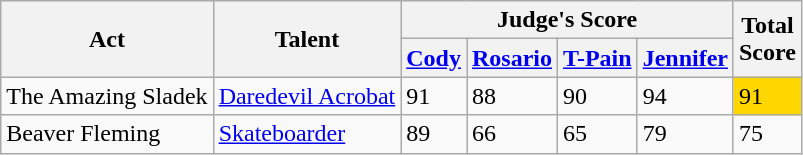<table class="wikitable">
<tr>
<th rowspan="2">Act</th>
<th rowspan="2">Talent</th>
<th colspan="4">Judge's Score</th>
<th rowspan="2">Total<br>Score</th>
</tr>
<tr>
<th><a href='#'>Cody</a></th>
<th><a href='#'>Rosario</a></th>
<th><a href='#'>T-Pain</a></th>
<th><a href='#'>Jennifer</a></th>
</tr>
<tr>
<td>The Amazing Sladek</td>
<td><a href='#'>Daredevil Acrobat</a></td>
<td>91</td>
<td>88</td>
<td>90</td>
<td>94</td>
<td style="background:gold;">91</td>
</tr>
<tr>
<td>Beaver Fleming</td>
<td><a href='#'>Skateboarder</a></td>
<td>89</td>
<td>66</td>
<td>65</td>
<td>79</td>
<td>75</td>
</tr>
</table>
